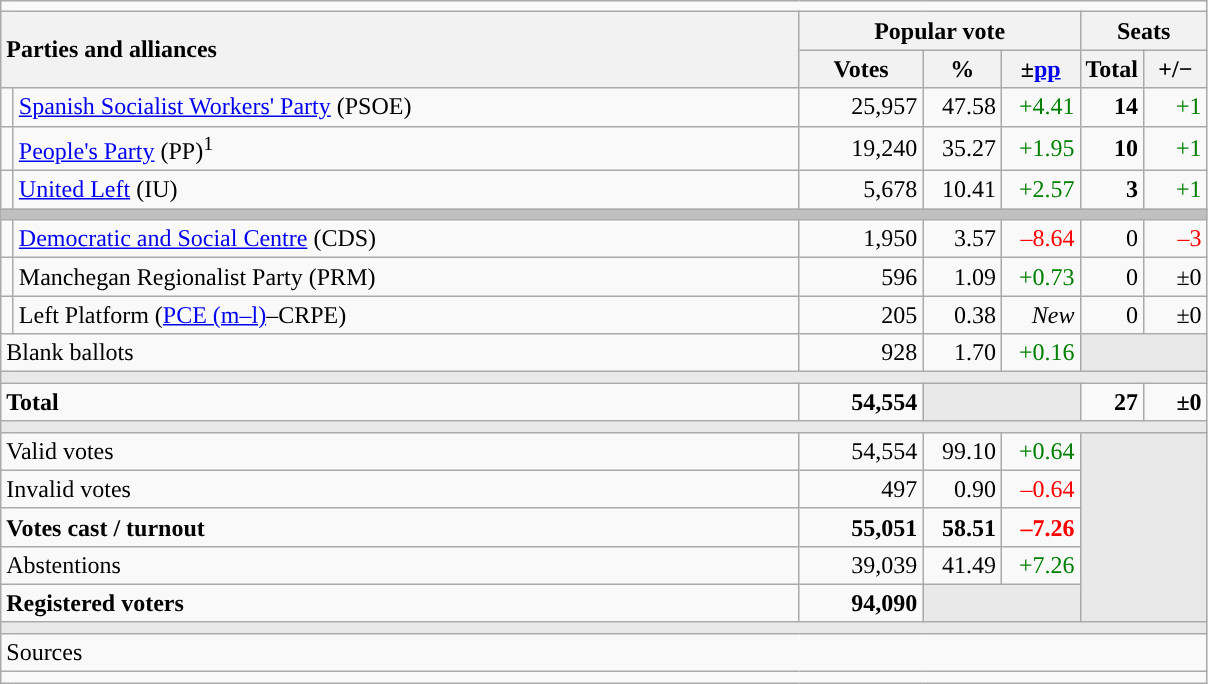<table class="wikitable" style="text-align:right;">
<tr>
<td colspan="7"></td>
</tr>
<tr>
<th style="text-align:left;" rowspan="2" colspan="2" width="525">Parties and alliances</th>
<th colspan="3">Popular vote</th>
<th colspan="2">Seats</th>
</tr>
<tr>
<th width="75">Votes</th>
<th width="45">%</th>
<th width="45">±<a href='#'>pp</a></th>
<th width="35">Total</th>
<th width="35">+/−</th>
</tr>
<tr>
<td width="1" style="color:inherit;background:"></td>
<td align="left"><a href='#'>Spanish Socialist Workers' Party</a> (PSOE)</td>
<td>25,957</td>
<td>47.58</td>
<td style="color:green;">+4.41</td>
<td><strong>14</strong></td>
<td style="color:green;">+1</td>
</tr>
<tr>
<td style="color:inherit;background:"></td>
<td align="left"><a href='#'>People's Party</a> (PP)<sup>1</sup></td>
<td>19,240</td>
<td>35.27</td>
<td style="color:green;">+1.95</td>
<td><strong>10</strong></td>
<td style="color:green;">+1</td>
</tr>
<tr>
<td style="color:inherit;background:"></td>
<td align="left"><a href='#'>United Left</a> (IU)</td>
<td>5,678</td>
<td>10.41</td>
<td style="color:green;">+2.57</td>
<td><strong>3</strong></td>
<td style="color:green;">+1</td>
</tr>
<tr>
<td colspan="7" bgcolor="#C0C0C0"></td>
</tr>
<tr>
<td style="color:inherit;background:"></td>
<td align="left"><a href='#'>Democratic and Social Centre</a> (CDS)</td>
<td>1,950</td>
<td>3.57</td>
<td style="color:red;">–8.64</td>
<td>0</td>
<td style="color:red;">–3</td>
</tr>
<tr>
<td style="color:inherit;background:"></td>
<td align="left">Manchegan Regionalist Party (PRM)</td>
<td>596</td>
<td>1.09</td>
<td style="color:green;">+0.73</td>
<td>0</td>
<td>±0</td>
</tr>
<tr>
<td style="color:inherit;background:"></td>
<td align="left">Left Platform (<a href='#'>PCE (m–l)</a>–CRPE)</td>
<td>205</td>
<td>0.38</td>
<td><em>New</em></td>
<td>0</td>
<td>±0</td>
</tr>
<tr>
<td align="left" colspan="2">Blank ballots</td>
<td>928</td>
<td>1.70</td>
<td style="color:green;">+0.16</td>
<td bgcolor="#E9E9E9" colspan="2"></td>
</tr>
<tr>
<td colspan="7" bgcolor="#E9E9E9"></td>
</tr>
<tr style="font-weight:bold;">
<td align="left" colspan="2">Total</td>
<td>54,554</td>
<td bgcolor="#E9E9E9" colspan="2"></td>
<td>27</td>
<td>±0</td>
</tr>
<tr>
<td colspan="7" bgcolor="#E9E9E9"></td>
</tr>
<tr>
<td align="left" colspan="2">Valid votes</td>
<td>54,554</td>
<td>99.10</td>
<td style="color:green;">+0.64</td>
<td bgcolor="#E9E9E9" colspan="2" rowspan="5"></td>
</tr>
<tr>
<td align="left" colspan="2">Invalid votes</td>
<td>497</td>
<td>0.90</td>
<td style="color:red;">–0.64</td>
</tr>
<tr style="font-weight:bold;">
<td align="left" colspan="2">Votes cast / turnout</td>
<td>55,051</td>
<td>58.51</td>
<td style="color:red;">–7.26</td>
</tr>
<tr>
<td align="left" colspan="2">Abstentions</td>
<td>39,039</td>
<td>41.49</td>
<td style="color:green;">+7.26</td>
</tr>
<tr style="font-weight:bold;">
<td align="left" colspan="2">Registered voters</td>
<td>94,090</td>
<td bgcolor="#E9E9E9" colspan="2"></td>
</tr>
<tr>
<td colspan="7" bgcolor="#E9E9E9"></td>
</tr>
<tr>
<td align="left" colspan="7">Sources</td>
</tr>
<tr>
<td colspan="7" style="text-align:left; max-width:790px;"></td>
</tr>
</table>
